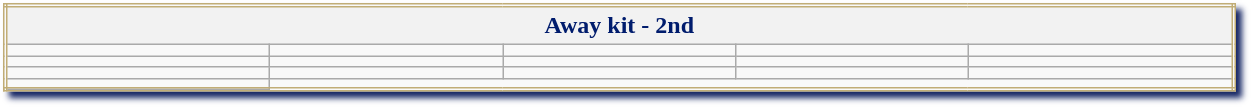<table class="wikitable collapsible collapsed" style="width:65%; border:double #c1ad76; box-shadow: 4px 4px 4px #182865;">
<tr style="color:#001C6D; font-weight:bold;">
<th colspan="5">Away kit - 2nd</th>
</tr>
<tr>
<td></td>
<td></td>
<td></td>
<td></td>
<td></td>
</tr>
<tr>
<td></td>
<td></td>
<td></td>
<td></td>
<td></td>
</tr>
<tr>
<td></td>
<td></td>
<td></td>
<td></td>
<td></td>
</tr>
<tr>
<td></td>
</tr>
<tr>
</tr>
</table>
